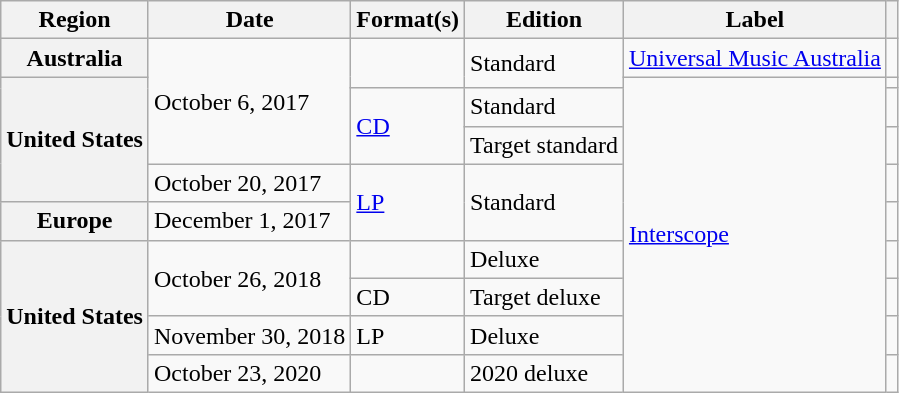<table class="wikitable plainrowheaders">
<tr>
<th scope="col">Region</th>
<th scope="col">Date</th>
<th scope="col">Format(s)</th>
<th scope="col">Edition</th>
<th scope="col">Label</th>
<th scope="col"></th>
</tr>
<tr>
<th scope="row">Australia</th>
<td rowspan="4">October 6, 2017</td>
<td rowspan="2"></td>
<td rowspan="2">Standard</td>
<td><a href='#'>Universal Music Australia</a></td>
<td style="text-align:center;"></td>
</tr>
<tr>
<th scope="row" rowspan="4">United States</th>
<td rowspan="9"><a href='#'>Interscope</a></td>
<td style="text-align:center;"></td>
</tr>
<tr>
<td rowspan="2"><a href='#'>CD</a></td>
<td>Standard</td>
<td style="text-align:center;"></td>
</tr>
<tr>
<td>Target standard</td>
<td style="text-align:center;"></td>
</tr>
<tr>
<td>October 20, 2017</td>
<td rowspan="2"><a href='#'>LP</a></td>
<td rowspan="2">Standard</td>
<td style="text-align:center;"></td>
</tr>
<tr>
<th scope="row">Europe</th>
<td>December 1, 2017</td>
<td style="text-align:center;"></td>
</tr>
<tr>
<th scope="row" rowspan="4">United States</th>
<td rowspan="2">October 26, 2018</td>
<td></td>
<td>Deluxe</td>
<td style="text-align:center;"></td>
</tr>
<tr>
<td>CD</td>
<td>Target deluxe</td>
<td style="text-align:center;"></td>
</tr>
<tr>
<td>November 30, 2018</td>
<td>LP</td>
<td>Deluxe</td>
<td style="text-align:center;"></td>
</tr>
<tr>
<td>October 23, 2020</td>
<td></td>
<td>2020 deluxe</td>
<td style="text-align:center;"></td>
</tr>
</table>
